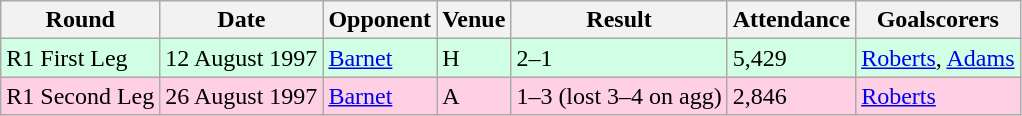<table class="wikitable">
<tr>
<th>Round</th>
<th>Date</th>
<th>Opponent</th>
<th>Venue</th>
<th>Result</th>
<th>Attendance</th>
<th>Goalscorers</th>
</tr>
<tr style="background-color: #d0ffe3;">
<td>R1 First Leg</td>
<td>12 August 1997</td>
<td><a href='#'>Barnet</a></td>
<td>H</td>
<td>2–1</td>
<td>5,429</td>
<td><a href='#'>Roberts</a>, <a href='#'>Adams</a></td>
</tr>
<tr style="background-color: #ffd0e3;">
<td>R1 Second Leg</td>
<td>26 August 1997</td>
<td><a href='#'>Barnet</a></td>
<td>A</td>
<td>1–3 (lost 3–4 on agg)</td>
<td>2,846</td>
<td><a href='#'>Roberts</a></td>
</tr>
</table>
